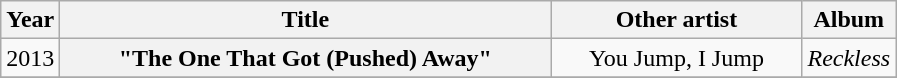<table class="wikitable plainrowheaders" style="text-align:center;">
<tr>
<th scope="col" style="width:1em;">Year</th>
<th scope="col" style="width:20em;">Title</th>
<th scope="col" style="width:10em;">Other artist</th>
<th scope="col">Album</th>
</tr>
<tr>
<td>2013</td>
<th scope="row">"The One That Got (Pushed) Away"</th>
<td>You Jump, I Jump</td>
<td><em>Reckless</em></td>
</tr>
<tr>
</tr>
</table>
